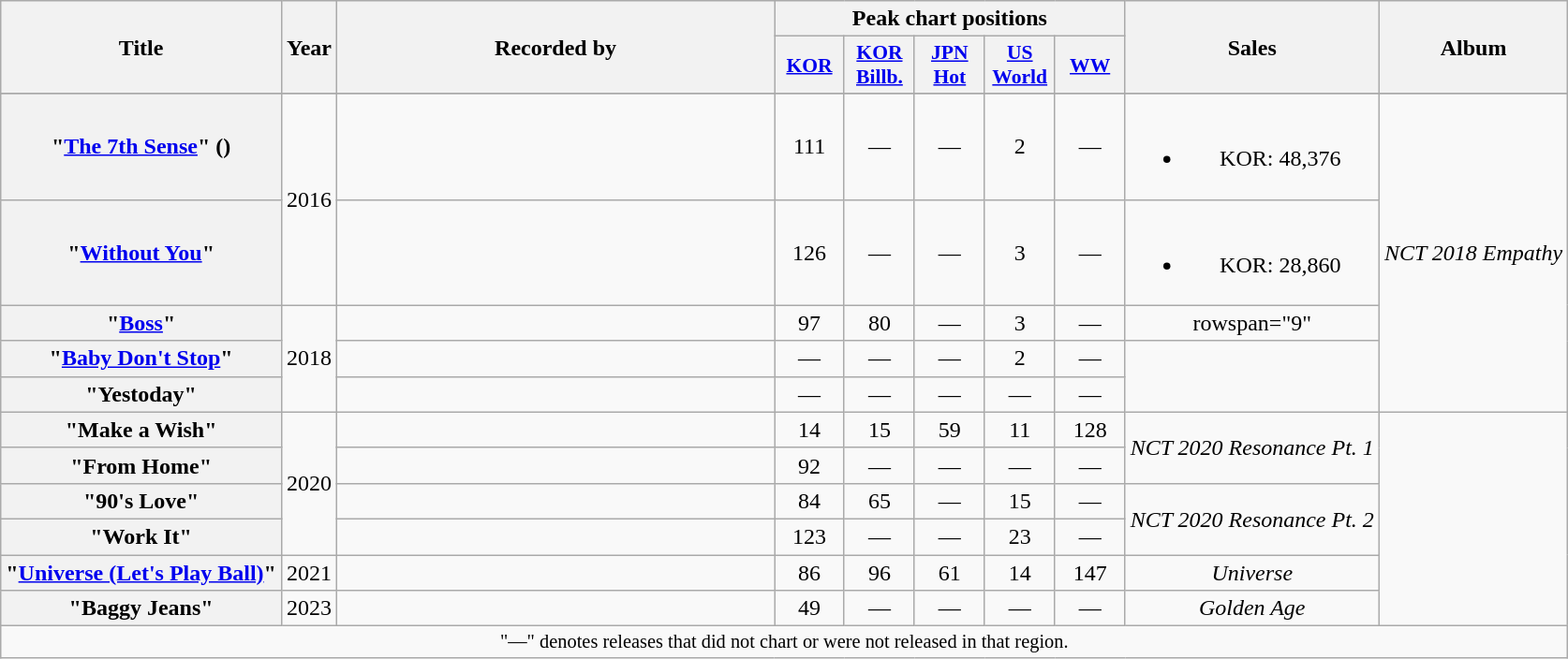<table class="wikitable plainrowheaders" style="text-align:center;">
<tr>
<th scope="col" rowspan="2">Title</th>
<th scope="col" rowspan="2">Year</th>
<th scope="col" rowspan="2" style="width:19em;">Recorded by</th>
<th scope="col" colspan="5">Peak chart positions</th>
<th scope="col" rowspan="2">Sales</th>
<th scope="col" rowspan="2">Album</th>
</tr>
<tr>
<th scope="col" style="width:3em;font-size:90%;"><a href='#'>KOR</a><br></th>
<th scope="col" style="width:3em;font-size:90%;"><a href='#'>KOR<br>Billb.</a><br></th>
<th scope="col" style="width:3em;font-size:90%;"><a href='#'>JPN<br>Hot</a><br></th>
<th scope="col" style="width:3em;font-size:90%;"><a href='#'>US<br>World</a><br></th>
<th scope="col" style="width:3em;font-size:90%;"><a href='#'>WW</a><br></th>
</tr>
<tr>
</tr>
<tr>
<th scope="row">"<a href='#'>The 7th Sense</a>" ()</th>
<td rowspan="2">2016</td>
<td style="text-align:left"></td>
<td>111</td>
<td>—</td>
<td>—</td>
<td>2</td>
<td>—</td>
<td><br><ul><li>KOR: 48,376</li></ul></td>
<td rowspan="5"><em>NCT 2018 Empathy</em></td>
</tr>
<tr>
<th scope="row">"<a href='#'>Without You</a>"</th>
<td style="text-align:left"></td>
<td>126</td>
<td>—</td>
<td>—</td>
<td>3</td>
<td>—</td>
<td><br><ul><li>KOR: 28,860</li></ul></td>
</tr>
<tr>
<th scope="row">"<a href='#'>Boss</a>"</th>
<td rowspan="3">2018</td>
<td style="text-align:left"></td>
<td>97</td>
<td>80</td>
<td>—</td>
<td>3</td>
<td>—</td>
<td>rowspan="9" </td>
</tr>
<tr>
<th scope="row">"<a href='#'>Baby Don't Stop</a>"</th>
<td style="text-align:left"></td>
<td>—</td>
<td>—</td>
<td>—</td>
<td>2</td>
<td>—</td>
</tr>
<tr>
<th scope="row">"Yestoday"</th>
<td style="text-align:left"></td>
<td>—</td>
<td>—</td>
<td>—</td>
<td>—</td>
<td>—</td>
</tr>
<tr>
<th scope="row">"Make a Wish"</th>
<td rowspan="4">2020</td>
<td style="text-align:left"></td>
<td>14</td>
<td>15</td>
<td>59</td>
<td>11</td>
<td>128</td>
<td rowspan="2"><em>NCT 2020 Resonance Pt. 1</em></td>
</tr>
<tr>
<th scope="row">"From Home"</th>
<td style="text-align:left"></td>
<td>92</td>
<td>—</td>
<td>—</td>
<td>—</td>
<td>—</td>
</tr>
<tr>
<th scope="row">"90's Love"</th>
<td style="text-align:left"></td>
<td>84</td>
<td>65</td>
<td>—</td>
<td>15</td>
<td>—</td>
<td rowspan="2"><em>NCT 2020 Resonance Pt. 2</em></td>
</tr>
<tr>
<th scope="row">"Work It"</th>
<td style="text-align:left"></td>
<td>123</td>
<td>—</td>
<td>—</td>
<td>23</td>
<td>—</td>
</tr>
<tr>
<th scope="row">"<a href='#'>Universe (Let's Play Ball)</a>"</th>
<td>2021</td>
<td style="text-align:left"></td>
<td>86</td>
<td>96</td>
<td>61</td>
<td>14</td>
<td>147</td>
<td><em>Universe</em></td>
</tr>
<tr>
<th scope="row">"Baggy Jeans"</th>
<td>2023</td>
<td style="text-align:left"></td>
<td>49</td>
<td>—</td>
<td>—</td>
<td>—</td>
<td>—</td>
<td><em>Golden Age</em></td>
</tr>
<tr>
<td colspan="11" style="text-align:center; font-size:85%;">"—" denotes releases that did not chart or were not released in that region.</td>
</tr>
</table>
